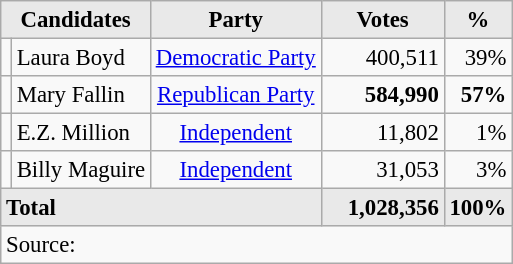<table class=wikitable style="font-size:95%; text-align:right;">
<tr>
<th style="background:#e9e9e9; text-align:center;" colspan="2">Candidates</th>
<th style="background:#e9e9e9; text-align:center;">Party</th>
<th style="background:#e9e9e9; text-align:center;">Votes</th>
<th style="background:#e9e9e9; text-align:center;">%</th>
</tr>
<tr>
<td></td>
<td align=left>Laura Boyd</td>
<td align=center><a href='#'>Democratic Party</a></td>
<td>400,511</td>
<td>39%</td>
</tr>
<tr>
<td></td>
<td align=left>Mary Fallin</td>
<td align=center><a href='#'>Republican Party</a></td>
<td><strong>584,990</strong></td>
<td><strong>57%</strong></td>
</tr>
<tr>
<td></td>
<td align=left>E.Z. Million</td>
<td align=center><a href='#'>Independent</a></td>
<td>11,802</td>
<td>1%</td>
</tr>
<tr>
<td></td>
<td align=left>Billy Maguire</td>
<td align=center><a href='#'>Independent</a></td>
<td>31,053</td>
<td>3%</td>
</tr>
<tr style="background:#e9e9e9;">
<td colspan="3" style="text-align:left; "><strong>Total</strong></td>
<td style="text-align:right; width:75px; "><strong>1,028,356</strong></td>
<td style="text-align:right; width:30px; "><strong>100%</strong></td>
</tr>
<tr>
<td style="text-align:left;" colspan="6">Source: </td>
</tr>
</table>
